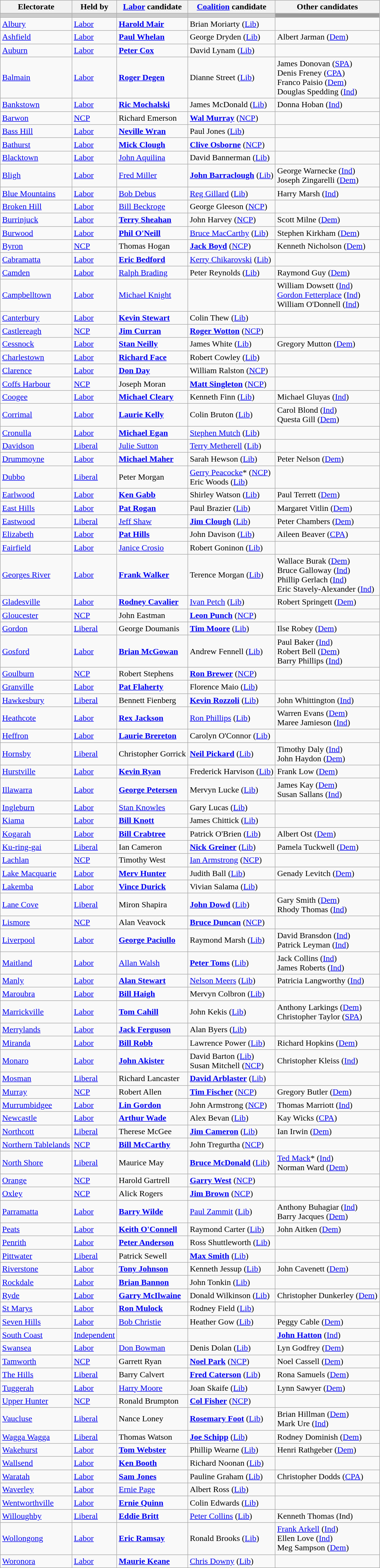<table class="wikitable">
<tr>
<th>Electorate</th>
<th>Held by</th>
<th><a href='#'>Labor</a> candidate</th>
<th><a href='#'>Coalition</a> candidate</th>
<th>Other candidates</th>
</tr>
<tr bgcolor="#cccccc">
<td></td>
<td></td>
<td></td>
<td></td>
<td bgcolor="#999999"></td>
</tr>
<tr>
<td><a href='#'>Albury</a></td>
<td><a href='#'>Labor</a></td>
<td><strong><a href='#'>Harold Mair</a></strong></td>
<td>Brian Moriarty (<a href='#'>Lib</a>)</td>
<td></td>
</tr>
<tr>
<td><a href='#'>Ashfield</a></td>
<td><a href='#'>Labor</a></td>
<td><strong><a href='#'>Paul Whelan</a></strong></td>
<td>George Dryden (<a href='#'>Lib</a>)</td>
<td>Albert Jarman (<a href='#'>Dem</a>)</td>
</tr>
<tr>
<td><a href='#'>Auburn</a></td>
<td><a href='#'>Labor</a></td>
<td><strong><a href='#'>Peter Cox</a></strong></td>
<td>David Lynam (<a href='#'>Lib</a>)</td>
<td></td>
</tr>
<tr>
<td><a href='#'>Balmain</a></td>
<td><a href='#'>Labor</a></td>
<td><strong><a href='#'>Roger Degen</a></strong></td>
<td>Dianne Street (<a href='#'>Lib</a>)</td>
<td>James Donovan (<a href='#'>SPA</a>)<br>Denis Freney (<a href='#'>CPA</a>)<br>Franco Paisio (<a href='#'>Dem</a>)<br>Douglas Spedding (<a href='#'>Ind</a>)</td>
</tr>
<tr>
<td><a href='#'>Bankstown</a></td>
<td><a href='#'>Labor</a></td>
<td><strong><a href='#'>Ric Mochalski</a></strong></td>
<td>James McDonald (<a href='#'>Lib</a>)</td>
<td>Donna Hoban (<a href='#'>Ind</a>)</td>
</tr>
<tr>
<td><a href='#'>Barwon</a></td>
<td><a href='#'>NCP</a></td>
<td>Richard Emerson</td>
<td><strong><a href='#'>Wal Murray</a></strong> (<a href='#'>NCP</a>)</td>
</tr>
<tr>
<td><a href='#'>Bass Hill</a></td>
<td><a href='#'>Labor</a></td>
<td><strong><a href='#'>Neville Wran</a></strong></td>
<td>Paul Jones (<a href='#'>Lib</a>)</td>
<td></td>
</tr>
<tr>
<td><a href='#'>Bathurst</a></td>
<td><a href='#'>Labor</a></td>
<td><strong><a href='#'>Mick Clough</a></strong></td>
<td><strong><a href='#'>Clive Osborne</a></strong> (<a href='#'>NCP</a>)</td>
<td></td>
</tr>
<tr>
<td><a href='#'>Blacktown</a></td>
<td><a href='#'>Labor</a></td>
<td><a href='#'>John Aquilina</a></td>
<td>David Bannerman (<a href='#'>Lib</a>)</td>
<td></td>
</tr>
<tr>
<td><a href='#'>Bligh</a></td>
<td><a href='#'>Labor</a></td>
<td><a href='#'>Fred Miller</a></td>
<td><strong><a href='#'>John Barraclough</a></strong> (<a href='#'>Lib</a>)</td>
<td>George Warnecke (<a href='#'>Ind</a>)<br>Joseph Zingarelli (<a href='#'>Dem</a>)</td>
</tr>
<tr>
<td><a href='#'>Blue Mountains</a></td>
<td><a href='#'>Labor</a></td>
<td><a href='#'>Bob Debus</a></td>
<td><a href='#'>Reg Gillard</a> (<a href='#'>Lib</a>)</td>
<td>Harry Marsh (<a href='#'>Ind</a>)</td>
</tr>
<tr>
<td><a href='#'>Broken Hill</a></td>
<td><a href='#'>Labor</a></td>
<td><a href='#'>Bill Beckroge</a></td>
<td>George Gleeson (<a href='#'>NCP</a>)</td>
<td></td>
</tr>
<tr>
<td><a href='#'>Burrinjuck</a></td>
<td><a href='#'>Labor</a></td>
<td><strong><a href='#'>Terry Sheahan</a></strong></td>
<td>John Harvey (<a href='#'>NCP</a>)</td>
<td>Scott Milne (<a href='#'>Dem</a>)</td>
</tr>
<tr>
<td><a href='#'>Burwood</a></td>
<td><a href='#'>Labor</a></td>
<td><strong><a href='#'>Phil O'Neill</a></strong></td>
<td><a href='#'>Bruce MacCarthy</a> (<a href='#'>Lib</a>)</td>
<td>Stephen Kirkham (<a href='#'>Dem</a>)</td>
</tr>
<tr>
<td><a href='#'>Byron</a></td>
<td><a href='#'>NCP</a></td>
<td>Thomas Hogan</td>
<td><strong><a href='#'>Jack Boyd</a></strong> (<a href='#'>NCP</a>)</td>
<td>Kenneth Nicholson (<a href='#'>Dem</a>)</td>
</tr>
<tr>
<td><a href='#'>Cabramatta</a></td>
<td><a href='#'>Labor</a></td>
<td><strong><a href='#'>Eric Bedford</a></strong></td>
<td><a href='#'>Kerry Chikarovski</a> (<a href='#'>Lib</a>)</td>
<td></td>
</tr>
<tr>
<td><a href='#'>Camden</a></td>
<td><a href='#'>Labor</a></td>
<td><a href='#'>Ralph Brading</a></td>
<td>Peter Reynolds (<a href='#'>Lib</a>)</td>
<td>Raymond Guy (<a href='#'>Dem</a>)</td>
</tr>
<tr>
<td><a href='#'>Campbelltown</a></td>
<td><a href='#'>Labor</a></td>
<td><a href='#'>Michael Knight</a></td>
<td></td>
<td>William Dowsett (<a href='#'>Ind</a>)<br><a href='#'>Gordon Fetterplace</a> (<a href='#'>Ind</a>)<br>William O'Donnell (<a href='#'>Ind</a>)</td>
</tr>
<tr>
<td><a href='#'>Canterbury</a></td>
<td><a href='#'>Labor</a></td>
<td><strong><a href='#'>Kevin Stewart</a></strong></td>
<td>Colin Thew (<a href='#'>Lib</a>)</td>
<td></td>
</tr>
<tr>
<td><a href='#'>Castlereagh</a></td>
<td><a href='#'>NCP</a></td>
<td><strong><a href='#'>Jim Curran</a></strong></td>
<td><strong><a href='#'>Roger Wotton</a></strong> (<a href='#'>NCP</a>)</td>
<td></td>
</tr>
<tr>
<td><a href='#'>Cessnock</a></td>
<td><a href='#'>Labor</a></td>
<td><strong><a href='#'>Stan Neilly</a></strong></td>
<td>James White (<a href='#'>Lib</a>)</td>
<td>Gregory Mutton (<a href='#'>Dem</a>)</td>
</tr>
<tr>
<td><a href='#'>Charlestown</a></td>
<td><a href='#'>Labor</a></td>
<td><strong><a href='#'>Richard Face</a></strong></td>
<td>Robert Cowley (<a href='#'>Lib</a>)</td>
<td></td>
</tr>
<tr>
<td><a href='#'>Clarence</a></td>
<td><a href='#'>Labor</a></td>
<td><strong><a href='#'>Don Day</a></strong></td>
<td>William Ralston (<a href='#'>NCP</a>)</td>
<td></td>
</tr>
<tr>
<td><a href='#'>Coffs Harbour</a></td>
<td><a href='#'>NCP</a></td>
<td>Joseph Moran</td>
<td><strong><a href='#'>Matt Singleton</a></strong> (<a href='#'>NCP</a>)</td>
<td></td>
</tr>
<tr>
<td><a href='#'>Coogee</a></td>
<td><a href='#'>Labor</a></td>
<td><strong><a href='#'>Michael Cleary</a></strong></td>
<td>Kenneth Finn (<a href='#'>Lib</a>)</td>
<td>Michael Gluyas (<a href='#'>Ind</a>)</td>
</tr>
<tr>
<td><a href='#'>Corrimal</a></td>
<td><a href='#'>Labor</a></td>
<td><strong><a href='#'>Laurie Kelly</a></strong></td>
<td>Colin Bruton (<a href='#'>Lib</a>)</td>
<td>Carol Blond (<a href='#'>Ind</a>)<br>Questa Gill (<a href='#'>Dem</a>)</td>
</tr>
<tr>
<td><a href='#'>Cronulla</a></td>
<td><a href='#'>Labor</a></td>
<td><strong><a href='#'>Michael Egan</a></strong></td>
<td><a href='#'>Stephen Mutch</a> (<a href='#'>Lib</a>)</td>
<td></td>
</tr>
<tr>
<td><a href='#'>Davidson</a></td>
<td><a href='#'>Liberal</a></td>
<td><a href='#'>Julie Sutton</a></td>
<td><a href='#'>Terry Metherell</a> (<a href='#'>Lib</a>)</td>
<td></td>
</tr>
<tr>
<td><a href='#'>Drummoyne</a></td>
<td><a href='#'>Labor</a></td>
<td><strong><a href='#'>Michael Maher</a></strong></td>
<td>Sarah Hewson (<a href='#'>Lib</a>)</td>
<td>Peter Nelson (<a href='#'>Dem</a>)</td>
</tr>
<tr>
<td><a href='#'>Dubbo</a></td>
<td><a href='#'>Liberal</a></td>
<td>Peter Morgan</td>
<td><a href='#'>Gerry Peacocke</a>* (<a href='#'>NCP</a>)<br>Eric Woods (<a href='#'>Lib</a>)</td>
<td></td>
</tr>
<tr>
<td><a href='#'>Earlwood</a></td>
<td><a href='#'>Labor</a></td>
<td><strong><a href='#'>Ken Gabb</a></strong></td>
<td>Shirley Watson (<a href='#'>Lib</a>)</td>
<td>Paul Terrett (<a href='#'>Dem</a>)</td>
</tr>
<tr>
<td><a href='#'>East Hills</a></td>
<td><a href='#'>Labor</a></td>
<td><strong><a href='#'>Pat Rogan</a></strong></td>
<td>Paul Brazier (<a href='#'>Lib</a>)</td>
<td>Margaret Vitlin (<a href='#'>Dem</a>)</td>
</tr>
<tr>
<td><a href='#'>Eastwood</a></td>
<td><a href='#'>Liberal</a></td>
<td><a href='#'>Jeff Shaw</a></td>
<td><strong><a href='#'>Jim Clough</a></strong> (<a href='#'>Lib</a>)</td>
<td>Peter Chambers (<a href='#'>Dem</a>)</td>
</tr>
<tr>
<td><a href='#'>Elizabeth</a></td>
<td><a href='#'>Labor</a></td>
<td><strong><a href='#'>Pat Hills</a></strong></td>
<td>John Davison (<a href='#'>Lib</a>)</td>
<td>Aileen Beaver (<a href='#'>CPA</a>)</td>
</tr>
<tr>
<td><a href='#'>Fairfield</a></td>
<td><a href='#'>Labor</a></td>
<td><a href='#'>Janice Crosio</a></td>
<td>Robert Goninon (<a href='#'>Lib</a>)</td>
<td></td>
</tr>
<tr>
<td><a href='#'>Georges River</a></td>
<td><a href='#'>Labor</a></td>
<td><strong><a href='#'>Frank Walker</a></strong></td>
<td>Terence Morgan (<a href='#'>Lib</a>)</td>
<td>Wallace Burak (<a href='#'>Dem</a>)<br>Bruce Galloway (<a href='#'>Ind</a>)<br>Phillip Gerlach (<a href='#'>Ind</a>)<br>Eric Stavely-Alexander (<a href='#'>Ind</a>)</td>
</tr>
<tr>
<td><a href='#'>Gladesville</a></td>
<td><a href='#'>Labor</a></td>
<td><strong><a href='#'>Rodney Cavalier</a></strong></td>
<td><a href='#'>Ivan Petch</a> (<a href='#'>Lib</a>)</td>
<td>Robert Springett (<a href='#'>Dem</a>)</td>
</tr>
<tr>
<td><a href='#'>Gloucester</a></td>
<td><a href='#'>NCP</a></td>
<td>John Eastman</td>
<td><strong><a href='#'>Leon Punch</a></strong> (<a href='#'>NCP</a>)</td>
<td></td>
</tr>
<tr>
<td><a href='#'>Gordon</a></td>
<td><a href='#'>Liberal</a></td>
<td>George Doumanis</td>
<td><strong><a href='#'>Tim Moore</a></strong> (<a href='#'>Lib</a>)</td>
<td>Ilse Robey (<a href='#'>Dem</a>)</td>
</tr>
<tr>
<td><a href='#'>Gosford</a></td>
<td><a href='#'>Labor</a></td>
<td><strong><a href='#'>Brian McGowan</a></strong></td>
<td>Andrew Fennell (<a href='#'>Lib</a>)</td>
<td>Paul Baker (<a href='#'>Ind</a>)<br>Robert Bell (<a href='#'>Dem</a>)<br>Barry Phillips (<a href='#'>Ind</a>)</td>
</tr>
<tr>
<td><a href='#'>Goulburn</a></td>
<td><a href='#'>NCP</a></td>
<td>Robert Stephens</td>
<td><strong><a href='#'>Ron Brewer</a></strong> (<a href='#'>NCP</a>)</td>
<td></td>
</tr>
<tr>
<td><a href='#'>Granville</a></td>
<td><a href='#'>Labor</a></td>
<td><strong><a href='#'>Pat Flaherty</a></strong></td>
<td>Florence Maio (<a href='#'>Lib</a>)</td>
<td></td>
</tr>
<tr>
<td><a href='#'>Hawkesbury</a></td>
<td><a href='#'>Liberal</a></td>
<td>Bennett Fienberg</td>
<td><strong><a href='#'>Kevin Rozzoli</a></strong> (<a href='#'>Lib</a>)</td>
<td>John Whittington (<a href='#'>Ind</a>)</td>
</tr>
<tr>
<td><a href='#'>Heathcote</a></td>
<td><a href='#'>Labor</a></td>
<td><strong><a href='#'>Rex Jackson</a></strong></td>
<td><a href='#'>Ron Phillips</a> (<a href='#'>Lib</a>)</td>
<td>Warren Evans (<a href='#'>Dem</a>)<br>Maree Jamieson (<a href='#'>Ind</a>)</td>
</tr>
<tr>
<td><a href='#'>Heffron</a></td>
<td><a href='#'>Labor</a></td>
<td><strong><a href='#'>Laurie Brereton</a></strong></td>
<td>Carolyn O'Connor (<a href='#'>Lib</a>)</td>
<td></td>
</tr>
<tr>
<td><a href='#'>Hornsby</a></td>
<td><a href='#'>Liberal</a></td>
<td>Christopher Gorrick</td>
<td><strong><a href='#'>Neil Pickard</a></strong> (<a href='#'>Lib</a>)</td>
<td>Timothy Daly (<a href='#'>Ind</a>)<br>John Haydon (<a href='#'>Dem</a>)</td>
</tr>
<tr>
<td><a href='#'>Hurstville</a></td>
<td><a href='#'>Labor</a></td>
<td><strong><a href='#'>Kevin Ryan</a></strong></td>
<td>Frederick Harvison (<a href='#'>Lib</a>)</td>
<td>Frank Low (<a href='#'>Dem</a>)</td>
</tr>
<tr>
<td><a href='#'>Illawarra</a></td>
<td><a href='#'>Labor</a></td>
<td><strong><a href='#'>George Petersen</a></strong></td>
<td>Mervyn Lucke (<a href='#'>Lib</a>)</td>
<td>James Kay (<a href='#'>Dem</a>)<br>Susan Sallans (<a href='#'>Ind</a>)</td>
</tr>
<tr>
<td><a href='#'>Ingleburn</a></td>
<td><a href='#'>Labor</a></td>
<td><a href='#'>Stan Knowles</a></td>
<td>Gary Lucas (<a href='#'>Lib</a>)</td>
<td></td>
</tr>
<tr>
<td><a href='#'>Kiama</a></td>
<td><a href='#'>Labor</a></td>
<td><strong><a href='#'>Bill Knott</a></strong></td>
<td>James Chittick (<a href='#'>Lib</a>)</td>
<td></td>
</tr>
<tr>
<td><a href='#'>Kogarah</a></td>
<td><a href='#'>Labor</a></td>
<td><strong><a href='#'>Bill Crabtree</a></strong></td>
<td>Patrick O'Brien (<a href='#'>Lib</a>)</td>
<td>Albert Ost (<a href='#'>Dem</a>)</td>
</tr>
<tr>
<td><a href='#'>Ku-ring-gai</a></td>
<td><a href='#'>Liberal</a></td>
<td>Ian Cameron</td>
<td><strong><a href='#'>Nick Greiner</a></strong> (<a href='#'>Lib</a>)</td>
<td>Pamela Tuckwell (<a href='#'>Dem</a>)</td>
</tr>
<tr>
<td><a href='#'>Lachlan</a></td>
<td><a href='#'>NCP</a></td>
<td>Timothy West</td>
<td><a href='#'>Ian Armstrong</a> (<a href='#'>NCP</a>)</td>
<td></td>
</tr>
<tr>
<td><a href='#'>Lake Macquarie</a></td>
<td><a href='#'>Labor</a></td>
<td><strong><a href='#'>Merv Hunter</a></strong></td>
<td>Judith Ball (<a href='#'>Lib</a>)</td>
<td>Genady Levitch (<a href='#'>Dem</a>)</td>
</tr>
<tr>
<td><a href='#'>Lakemba</a></td>
<td><a href='#'>Labor</a></td>
<td><strong><a href='#'>Vince Durick</a></strong></td>
<td>Vivian Salama (<a href='#'>Lib</a>)</td>
<td></td>
</tr>
<tr>
<td><a href='#'>Lane Cove</a></td>
<td><a href='#'>Liberal</a></td>
<td>Miron Shapira</td>
<td><strong><a href='#'>John Dowd</a></strong> (<a href='#'>Lib</a>)</td>
<td>Gary Smith (<a href='#'>Dem</a>)<br>Rhody Thomas (<a href='#'>Ind</a>)</td>
</tr>
<tr>
<td><a href='#'>Lismore</a></td>
<td><a href='#'>NCP</a></td>
<td>Alan Veavock</td>
<td><strong><a href='#'>Bruce Duncan</a></strong> (<a href='#'>NCP</a>)</td>
<td></td>
</tr>
<tr>
<td><a href='#'>Liverpool</a></td>
<td><a href='#'>Labor</a></td>
<td><strong><a href='#'>George Paciullo</a></strong></td>
<td>Raymond Marsh (<a href='#'>Lib</a>)</td>
<td>David Bransdon (<a href='#'>Ind</a>)<br>Patrick Leyman (<a href='#'>Ind</a>)</td>
</tr>
<tr>
<td><a href='#'>Maitland</a></td>
<td><a href='#'>Labor</a></td>
<td><a href='#'>Allan Walsh</a></td>
<td><strong><a href='#'>Peter Toms</a></strong> (<a href='#'>Lib</a>)</td>
<td>Jack Collins (<a href='#'>Ind</a>)<br>James Roberts (<a href='#'>Ind</a>)</td>
</tr>
<tr>
<td><a href='#'>Manly</a></td>
<td><a href='#'>Labor</a></td>
<td><strong><a href='#'>Alan Stewart</a></strong></td>
<td><a href='#'>Nelson Meers</a> (<a href='#'>Lib</a>)</td>
<td>Patricia Langworthy (<a href='#'>Ind</a>)</td>
</tr>
<tr>
<td><a href='#'>Maroubra</a></td>
<td><a href='#'>Labor</a></td>
<td><strong><a href='#'>Bill Haigh</a></strong></td>
<td>Mervyn Colbron (<a href='#'>Lib</a>)</td>
<td></td>
</tr>
<tr>
<td><a href='#'>Marrickville</a></td>
<td><a href='#'>Labor</a></td>
<td><strong><a href='#'>Tom Cahill</a></strong></td>
<td>John Kekis (<a href='#'>Lib</a>)</td>
<td>Anthony Larkings (<a href='#'>Dem</a>)<br>Christopher Taylor (<a href='#'>SPA</a>)</td>
</tr>
<tr>
<td><a href='#'>Merrylands</a></td>
<td><a href='#'>Labor</a></td>
<td><strong><a href='#'>Jack Ferguson</a></strong></td>
<td>Alan Byers (<a href='#'>Lib</a>)</td>
<td></td>
</tr>
<tr>
<td><a href='#'>Miranda</a></td>
<td><a href='#'>Labor</a></td>
<td><strong><a href='#'>Bill Robb</a></strong></td>
<td>Lawrence Power (<a href='#'>Lib</a>)</td>
<td>Richard Hopkins (<a href='#'>Dem</a>)</td>
</tr>
<tr>
<td><a href='#'>Monaro</a></td>
<td><a href='#'>Labor</a></td>
<td><strong><a href='#'>John Akister</a></strong></td>
<td>David Barton (<a href='#'>Lib</a>)<br>Susan Mitchell (<a href='#'>NCP</a>)</td>
<td>Christopher Kleiss (<a href='#'>Ind</a>)</td>
</tr>
<tr>
<td><a href='#'>Mosman</a></td>
<td><a href='#'>Liberal</a></td>
<td>Richard Lancaster</td>
<td><strong><a href='#'>David Arblaster</a></strong> (<a href='#'>Lib</a>)</td>
<td></td>
</tr>
<tr>
<td><a href='#'>Murray</a></td>
<td><a href='#'>NCP</a></td>
<td>Robert Allen</td>
<td><strong><a href='#'>Tim Fischer</a></strong> (<a href='#'>NCP</a>)</td>
<td>Gregory Butler (<a href='#'>Dem</a>)</td>
</tr>
<tr>
<td><a href='#'>Murrumbidgee</a></td>
<td><a href='#'>Labor</a></td>
<td><strong><a href='#'>Lin Gordon</a></strong></td>
<td>John Armstrong (<a href='#'>NCP</a>)</td>
<td>Thomas Marriott (<a href='#'>Ind</a>)</td>
</tr>
<tr>
<td><a href='#'>Newcastle</a></td>
<td><a href='#'>Labor</a></td>
<td><strong><a href='#'>Arthur Wade</a></strong></td>
<td>Alex Bevan (<a href='#'>Lib</a>)</td>
<td>Kay Wicks (<a href='#'>CPA</a>)</td>
</tr>
<tr>
<td><a href='#'>Northcott</a></td>
<td><a href='#'>Liberal</a></td>
<td>Therese McGee</td>
<td><strong><a href='#'>Jim Cameron</a></strong> (<a href='#'>Lib</a>)</td>
<td>Ian Irwin (<a href='#'>Dem</a>)</td>
</tr>
<tr>
<td><a href='#'>Northern Tablelands</a></td>
<td><a href='#'>NCP</a></td>
<td><strong><a href='#'>Bill McCarthy</a></strong></td>
<td>John Tregurtha (<a href='#'>NCP</a>)</td>
<td></td>
</tr>
<tr>
<td><a href='#'>North Shore</a></td>
<td><a href='#'>Liberal</a></td>
<td>Maurice May</td>
<td><strong><a href='#'>Bruce McDonald</a></strong> (<a href='#'>Lib</a>)</td>
<td><a href='#'>Ted Mack</a>* (<a href='#'>Ind</a>)<br>Norman Ward (<a href='#'>Dem</a>)</td>
</tr>
<tr>
<td><a href='#'>Orange</a></td>
<td><a href='#'>NCP</a></td>
<td>Harold Gartrell</td>
<td><strong><a href='#'>Garry West</a></strong> (<a href='#'>NCP</a>)</td>
<td></td>
</tr>
<tr>
<td><a href='#'>Oxley</a></td>
<td><a href='#'>NCP</a></td>
<td>Alick Rogers</td>
<td><strong><a href='#'>Jim Brown</a></strong> (<a href='#'>NCP</a>)</td>
<td></td>
</tr>
<tr>
<td><a href='#'>Parramatta</a></td>
<td><a href='#'>Labor</a></td>
<td><strong><a href='#'>Barry Wilde</a></strong></td>
<td><a href='#'>Paul Zammit</a> (<a href='#'>Lib</a>)</td>
<td>Anthony Buhagiar (<a href='#'>Ind</a>)<br>Barry Jacques (<a href='#'>Dem</a>)</td>
</tr>
<tr>
<td><a href='#'>Peats</a></td>
<td><a href='#'>Labor</a></td>
<td><strong><a href='#'>Keith O'Connell</a></strong></td>
<td>Raymond Carter (<a href='#'>Lib</a>)</td>
<td>John Aitken (<a href='#'>Dem</a>)</td>
</tr>
<tr>
<td><a href='#'>Penrith</a></td>
<td><a href='#'>Labor</a></td>
<td><strong><a href='#'>Peter Anderson</a></strong></td>
<td>Ross Shuttleworth (<a href='#'>Lib</a>)</td>
<td></td>
</tr>
<tr>
<td><a href='#'>Pittwater</a></td>
<td><a href='#'>Liberal</a></td>
<td>Patrick Sewell</td>
<td><strong><a href='#'>Max Smith</a></strong> (<a href='#'>Lib</a>)</td>
<td></td>
</tr>
<tr>
<td><a href='#'>Riverstone</a></td>
<td><a href='#'>Labor</a></td>
<td><strong><a href='#'>Tony Johnson</a></strong></td>
<td>Kenneth Jessup (<a href='#'>Lib</a>)</td>
<td>John Cavenett (<a href='#'>Dem</a>)</td>
</tr>
<tr>
<td><a href='#'>Rockdale</a></td>
<td><a href='#'>Labor</a></td>
<td><strong><a href='#'>Brian Bannon</a></strong></td>
<td>John Tonkin (<a href='#'>Lib</a>)</td>
<td></td>
</tr>
<tr>
<td><a href='#'>Ryde</a></td>
<td><a href='#'>Labor</a></td>
<td><strong><a href='#'>Garry McIlwaine</a></strong></td>
<td>Donald Wilkinson (<a href='#'>Lib</a>)</td>
<td>Christopher Dunkerley (<a href='#'>Dem</a>)</td>
</tr>
<tr>
<td><a href='#'>St Marys</a></td>
<td><a href='#'>Labor</a></td>
<td><strong><a href='#'>Ron Mulock</a></strong></td>
<td>Rodney Field (<a href='#'>Lib</a>)</td>
<td></td>
</tr>
<tr>
<td><a href='#'>Seven Hills</a></td>
<td><a href='#'>Labor</a></td>
<td><a href='#'>Bob Christie</a></td>
<td>Heather Gow (<a href='#'>Lib</a>)</td>
<td>Peggy Cable (<a href='#'>Dem</a>)</td>
</tr>
<tr>
<td><a href='#'>South Coast</a></td>
<td><a href='#'>Independent</a></td>
<td></td>
<td></td>
<td><strong><a href='#'>John Hatton</a></strong> (<a href='#'>Ind</a>)</td>
</tr>
<tr>
<td><a href='#'>Swansea</a></td>
<td><a href='#'>Labor</a></td>
<td><a href='#'>Don Bowman</a></td>
<td>Denis Dolan (<a href='#'>Lib</a>)</td>
<td>Lyn Godfrey (<a href='#'>Dem</a>)</td>
</tr>
<tr>
<td><a href='#'>Tamworth</a></td>
<td><a href='#'>NCP</a></td>
<td>Garrett Ryan</td>
<td><strong><a href='#'>Noel Park</a></strong> (<a href='#'>NCP</a>)</td>
<td>Noel Cassell (<a href='#'>Dem</a>)</td>
</tr>
<tr>
<td><a href='#'>The Hills</a></td>
<td><a href='#'>Liberal</a></td>
<td>Barry Calvert</td>
<td><strong><a href='#'>Fred Caterson</a></strong> (<a href='#'>Lib</a>)</td>
<td>Rona Samuels (<a href='#'>Dem</a>)</td>
</tr>
<tr>
<td><a href='#'>Tuggerah</a></td>
<td><a href='#'>Labor</a></td>
<td><a href='#'>Harry Moore</a></td>
<td>Joan Skaife (<a href='#'>Lib</a>)</td>
<td>Lynn Sawyer (<a href='#'>Dem</a>)</td>
</tr>
<tr>
<td><a href='#'>Upper Hunter</a></td>
<td><a href='#'>NCP</a></td>
<td>Ronald Brumpton</td>
<td><strong><a href='#'>Col Fisher</a></strong> (<a href='#'>NCP</a>)</td>
<td></td>
</tr>
<tr>
<td><a href='#'>Vaucluse</a></td>
<td><a href='#'>Liberal</a></td>
<td>Nance Loney</td>
<td><strong><a href='#'>Rosemary Foot</a></strong> (<a href='#'>Lib</a>)</td>
<td>Brian Hillman (<a href='#'>Dem</a>)<br>Mark Ure (<a href='#'>Ind</a>)</td>
</tr>
<tr>
<td><a href='#'>Wagga Wagga</a></td>
<td><a href='#'>Liberal</a></td>
<td>Thomas Watson</td>
<td><strong><a href='#'>Joe Schipp</a></strong> (<a href='#'>Lib</a>)</td>
<td>Rodney Dominish (<a href='#'>Dem</a>)</td>
</tr>
<tr>
<td><a href='#'>Wakehurst</a></td>
<td><a href='#'>Labor</a></td>
<td><strong><a href='#'>Tom Webster</a></strong></td>
<td>Phillip Wearne (<a href='#'>Lib</a>)</td>
<td>Henri Rathgeber (<a href='#'>Dem</a>)</td>
</tr>
<tr>
<td><a href='#'>Wallsend</a></td>
<td><a href='#'>Labor</a></td>
<td><strong><a href='#'>Ken Booth</a></strong></td>
<td>Richard Noonan (<a href='#'>Lib</a>)</td>
<td></td>
</tr>
<tr>
<td><a href='#'>Waratah</a></td>
<td><a href='#'>Labor</a></td>
<td><strong><a href='#'>Sam Jones</a></strong></td>
<td>Pauline Graham (<a href='#'>Lib</a>)</td>
<td>Christopher Dodds (<a href='#'>CPA</a>)</td>
</tr>
<tr>
<td><a href='#'>Waverley</a></td>
<td><a href='#'>Labor</a></td>
<td><a href='#'>Ernie Page</a></td>
<td>Albert Ross (<a href='#'>Lib</a>)</td>
<td></td>
</tr>
<tr>
<td><a href='#'>Wentworthville</a></td>
<td><a href='#'>Labor</a></td>
<td><strong><a href='#'>Ernie Quinn</a></strong></td>
<td>Colin Edwards (<a href='#'>Lib</a>)</td>
<td></td>
</tr>
<tr>
<td><a href='#'>Willoughby</a></td>
<td><a href='#'>Liberal</a></td>
<td><strong><a href='#'>Eddie Britt</a></strong></td>
<td><a href='#'>Peter Collins</a> (<a href='#'>Lib</a>)</td>
<td>Kenneth Thomas (Ind)</td>
</tr>
<tr>
<td><a href='#'>Wollongong</a></td>
<td><a href='#'>Labor</a></td>
<td><strong><a href='#'>Eric Ramsay</a></strong></td>
<td>Ronald Brooks (<a href='#'>Lib</a>)</td>
<td><a href='#'>Frank Arkell</a> (<a href='#'>Ind</a>)<br>Ellen Love (<a href='#'>Ind</a>)<br>Meg Sampson (<a href='#'>Dem</a>)</td>
</tr>
<tr>
<td><a href='#'>Woronora</a></td>
<td><a href='#'>Labor</a></td>
<td><strong><a href='#'>Maurie Keane</a></strong></td>
<td><a href='#'>Chris Downy</a> (<a href='#'>Lib</a>)</td>
<td></td>
</tr>
</table>
